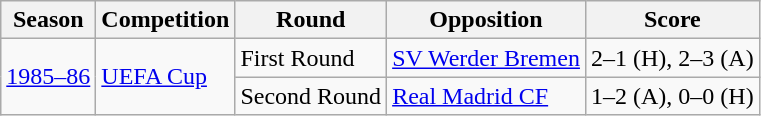<table class="wikitable">
<tr>
<th>Season</th>
<th>Competition</th>
<th>Round</th>
<th>Opposition</th>
<th>Score</th>
</tr>
<tr>
<td rowspan="2"><a href='#'>1985–86</a></td>
<td rowspan="2"><a href='#'>UEFA Cup</a></td>
<td>First Round</td>
<td> <a href='#'>SV Werder Bremen</a></td>
<td>2–1 (H), 2–3 (A)</td>
</tr>
<tr>
<td>Second Round</td>
<td> <a href='#'>Real Madrid CF</a></td>
<td>1–2 (A), 0–0 (H)</td>
</tr>
</table>
